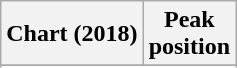<table class="wikitable plainrowheaders">
<tr>
<th>Chart (2018)</th>
<th>Peak<br>position</th>
</tr>
<tr>
</tr>
<tr>
</tr>
</table>
